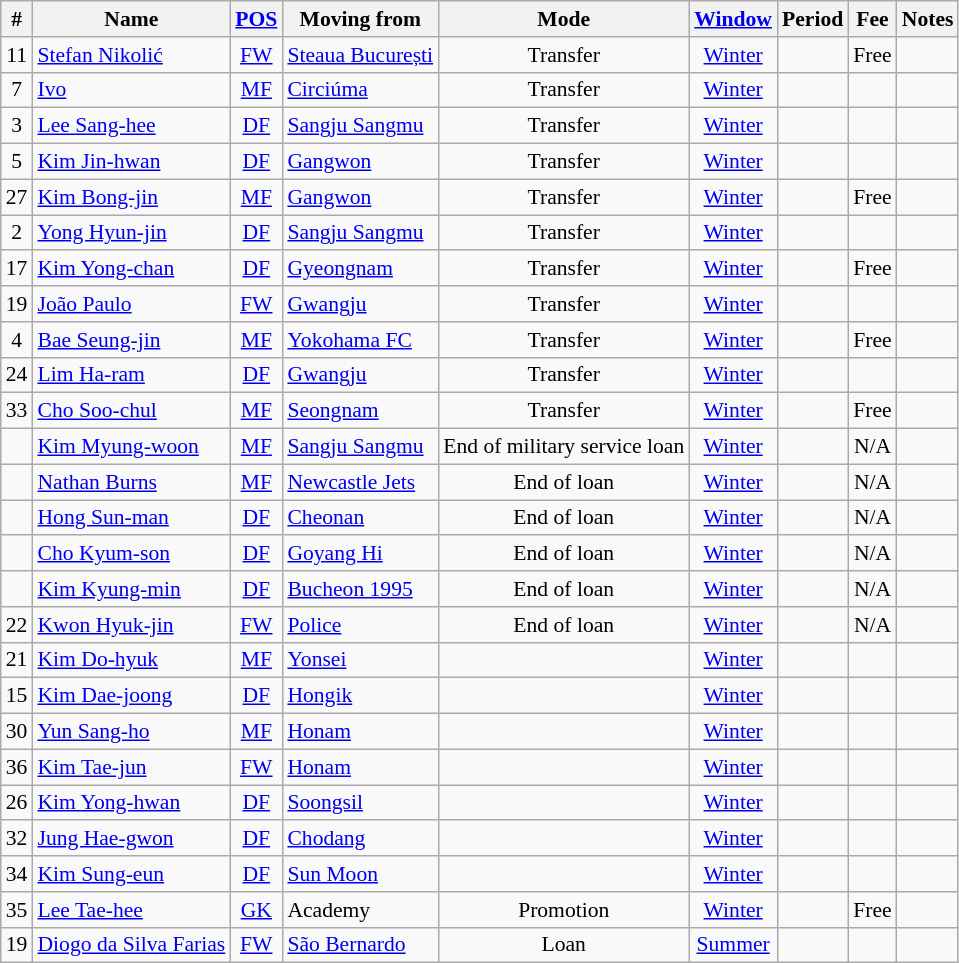<table class="wikitable sortable" style="text-align: center; font-size:90%;">
<tr>
<th>#</th>
<th>Name</th>
<th><a href='#'>POS</a></th>
<th>Moving from</th>
<th>Mode</th>
<th><a href='#'>Window</a></th>
<th>Period</th>
<th>Fee</th>
<th>Notes</th>
</tr>
<tr>
<td>11</td>
<td align=left> <a href='#'>Stefan Nikolić</a></td>
<td><a href='#'>FW</a></td>
<td align=left> <a href='#'>Steaua București</a></td>
<td>Transfer</td>
<td><a href='#'>Winter</a></td>
<td></td>
<td>Free</td>
<td></td>
</tr>
<tr>
<td>7</td>
<td align=left> <a href='#'>Ivo</a></td>
<td><a href='#'>MF</a></td>
<td align=left> <a href='#'>Circiúma</a></td>
<td>Transfer</td>
<td><a href='#'>Winter</a></td>
<td></td>
<td></td>
<td></td>
</tr>
<tr>
<td>3</td>
<td align=left> <a href='#'>Lee Sang-hee</a></td>
<td><a href='#'>DF</a></td>
<td align=left> <a href='#'>Sangju Sangmu</a></td>
<td>Transfer</td>
<td><a href='#'>Winter</a></td>
<td></td>
<td></td>
<td></td>
</tr>
<tr>
<td>5</td>
<td align=left> <a href='#'>Kim Jin-hwan</a></td>
<td><a href='#'>DF</a></td>
<td align=left> <a href='#'>Gangwon</a></td>
<td>Transfer</td>
<td><a href='#'>Winter</a></td>
<td></td>
<td></td>
<td></td>
</tr>
<tr>
<td>27</td>
<td align=left> <a href='#'>Kim Bong-jin</a></td>
<td><a href='#'>MF</a></td>
<td align=left> <a href='#'>Gangwon</a></td>
<td>Transfer</td>
<td><a href='#'>Winter</a></td>
<td></td>
<td>Free</td>
<td></td>
</tr>
<tr>
<td>2</td>
<td align=left> <a href='#'>Yong Hyun-jin</a></td>
<td><a href='#'>DF</a></td>
<td align=left> <a href='#'>Sangju Sangmu</a></td>
<td>Transfer</td>
<td><a href='#'>Winter</a></td>
<td></td>
<td></td>
<td></td>
</tr>
<tr>
<td>17</td>
<td align=left> <a href='#'>Kim Yong-chan</a></td>
<td><a href='#'>DF</a></td>
<td align=left> <a href='#'>Gyeongnam</a></td>
<td>Transfer</td>
<td><a href='#'>Winter</a></td>
<td></td>
<td>Free</td>
<td></td>
</tr>
<tr>
<td>19</td>
<td align=left> <a href='#'>João Paulo</a></td>
<td><a href='#'>FW</a></td>
<td align=left> <a href='#'>Gwangju</a></td>
<td>Transfer</td>
<td><a href='#'>Winter</a></td>
<td></td>
<td></td>
<td></td>
</tr>
<tr>
<td>4</td>
<td align=left> <a href='#'>Bae Seung-jin</a></td>
<td><a href='#'>MF</a></td>
<td align=left> <a href='#'>Yokohama FC</a></td>
<td>Transfer</td>
<td><a href='#'>Winter</a></td>
<td></td>
<td>Free</td>
<td></td>
</tr>
<tr>
<td>24</td>
<td align=left> <a href='#'>Lim Ha-ram</a></td>
<td><a href='#'>DF</a></td>
<td align=left> <a href='#'>Gwangju</a></td>
<td>Transfer</td>
<td><a href='#'>Winter</a></td>
<td></td>
<td></td>
<td></td>
</tr>
<tr>
<td>33</td>
<td align=left> <a href='#'>Cho Soo-chul</a></td>
<td><a href='#'>MF</a></td>
<td align=left> <a href='#'>Seongnam</a></td>
<td>Transfer</td>
<td><a href='#'>Winter</a></td>
<td></td>
<td>Free</td>
<td></td>
</tr>
<tr>
<td></td>
<td align=left> <a href='#'>Kim Myung-woon</a></td>
<td><a href='#'>MF</a></td>
<td align=left> <a href='#'>Sangju Sangmu</a></td>
<td>End of military service loan</td>
<td><a href='#'>Winter</a></td>
<td></td>
<td>N/A</td>
<td></td>
</tr>
<tr>
<td></td>
<td align=left> <a href='#'>Nathan Burns</a></td>
<td><a href='#'>MF</a></td>
<td align=left> <a href='#'>Newcastle Jets</a></td>
<td>End of loan</td>
<td><a href='#'>Winter</a></td>
<td></td>
<td>N/A</td>
<td></td>
</tr>
<tr>
<td></td>
<td align=left> <a href='#'>Hong Sun-man</a></td>
<td><a href='#'>DF</a></td>
<td align=left> <a href='#'>Cheonan</a></td>
<td>End of loan</td>
<td><a href='#'>Winter</a></td>
<td></td>
<td>N/A</td>
<td></td>
</tr>
<tr>
<td></td>
<td align=left> <a href='#'>Cho Kyum-son</a></td>
<td><a href='#'>DF</a></td>
<td align=left> <a href='#'>Goyang Hi</a></td>
<td>End of loan</td>
<td><a href='#'>Winter</a></td>
<td></td>
<td>N/A</td>
<td></td>
</tr>
<tr>
<td></td>
<td align=left> <a href='#'>Kim Kyung-min</a></td>
<td><a href='#'>DF</a></td>
<td align=left> <a href='#'>Bucheon 1995</a></td>
<td>End of loan</td>
<td><a href='#'>Winter</a></td>
<td></td>
<td>N/A</td>
<td></td>
</tr>
<tr>
<td>22</td>
<td align=left> <a href='#'>Kwon Hyuk-jin</a></td>
<td><a href='#'>FW</a></td>
<td align=left> <a href='#'>Police</a></td>
<td>End of loan</td>
<td><a href='#'>Winter</a></td>
<td></td>
<td>N/A</td>
<td></td>
</tr>
<tr>
<td>21</td>
<td align=left> <a href='#'>Kim Do-hyuk</a></td>
<td><a href='#'>MF</a></td>
<td align=left> <a href='#'>Yonsei</a></td>
<td></td>
<td><a href='#'>Winter</a></td>
<td></td>
<td></td>
<td></td>
</tr>
<tr>
<td>15</td>
<td align=left> <a href='#'>Kim Dae-joong</a></td>
<td><a href='#'>DF</a></td>
<td align=left> <a href='#'>Hongik</a></td>
<td></td>
<td><a href='#'>Winter</a></td>
<td></td>
<td></td>
<td></td>
</tr>
<tr>
<td>30</td>
<td align=left> <a href='#'>Yun Sang-ho</a></td>
<td><a href='#'>MF</a></td>
<td align=left> <a href='#'>Honam</a></td>
<td></td>
<td><a href='#'>Winter</a></td>
<td></td>
<td></td>
<td></td>
</tr>
<tr>
<td>36</td>
<td align=left> <a href='#'>Kim Tae-jun</a></td>
<td><a href='#'>FW</a></td>
<td align=left> <a href='#'>Honam</a></td>
<td></td>
<td><a href='#'>Winter</a></td>
<td></td>
<td></td>
<td></td>
</tr>
<tr>
<td>26</td>
<td align=left> <a href='#'>Kim Yong-hwan</a></td>
<td><a href='#'>DF</a></td>
<td align=left> <a href='#'>Soongsil</a></td>
<td></td>
<td><a href='#'>Winter</a></td>
<td></td>
<td></td>
<td></td>
</tr>
<tr>
<td>32</td>
<td align=left> <a href='#'>Jung Hae-gwon</a></td>
<td><a href='#'>DF</a></td>
<td align=left> <a href='#'>Chodang</a></td>
<td></td>
<td><a href='#'>Winter</a></td>
<td></td>
<td></td>
<td></td>
</tr>
<tr>
<td>34</td>
<td align=left> <a href='#'>Kim Sung-eun</a></td>
<td><a href='#'>DF</a></td>
<td align=left> <a href='#'>Sun Moon</a></td>
<td></td>
<td><a href='#'>Winter</a></td>
<td></td>
<td></td>
<td></td>
</tr>
<tr>
<td>35</td>
<td align=left> <a href='#'>Lee Tae-hee</a></td>
<td><a href='#'>GK</a></td>
<td align=left>Academy</td>
<td>Promotion</td>
<td><a href='#'>Winter</a></td>
<td></td>
<td>Free</td>
<td></td>
</tr>
<tr>
<td>19</td>
<td align=left> <a href='#'>Diogo da Silva Farias</a></td>
<td><a href='#'>FW</a></td>
<td align=left> <a href='#'>São Bernardo</a></td>
<td>Loan</td>
<td><a href='#'>Summer</a></td>
<td></td>
<td></td>
<td></td>
</tr>
</table>
